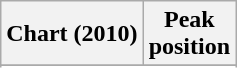<table class="wikitable sortable plainrowheaders" style="text-align:center">
<tr>
<th scope="col">Chart (2010)</th>
<th scope="col">Peak<br>position</th>
</tr>
<tr>
</tr>
<tr>
</tr>
<tr>
</tr>
<tr>
</tr>
<tr>
</tr>
<tr>
</tr>
<tr>
</tr>
<tr>
</tr>
<tr>
</tr>
<tr>
</tr>
<tr>
</tr>
<tr>
</tr>
<tr>
</tr>
<tr>
</tr>
<tr>
</tr>
<tr>
</tr>
<tr>
</tr>
<tr>
</tr>
<tr>
</tr>
</table>
